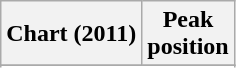<table class="wikitable sortable plainrowheaders" style="text-align:center;">
<tr>
<th scope="col">Chart (2011)</th>
<th scope="col">Peak<br>position</th>
</tr>
<tr>
</tr>
<tr>
</tr>
<tr>
</tr>
</table>
